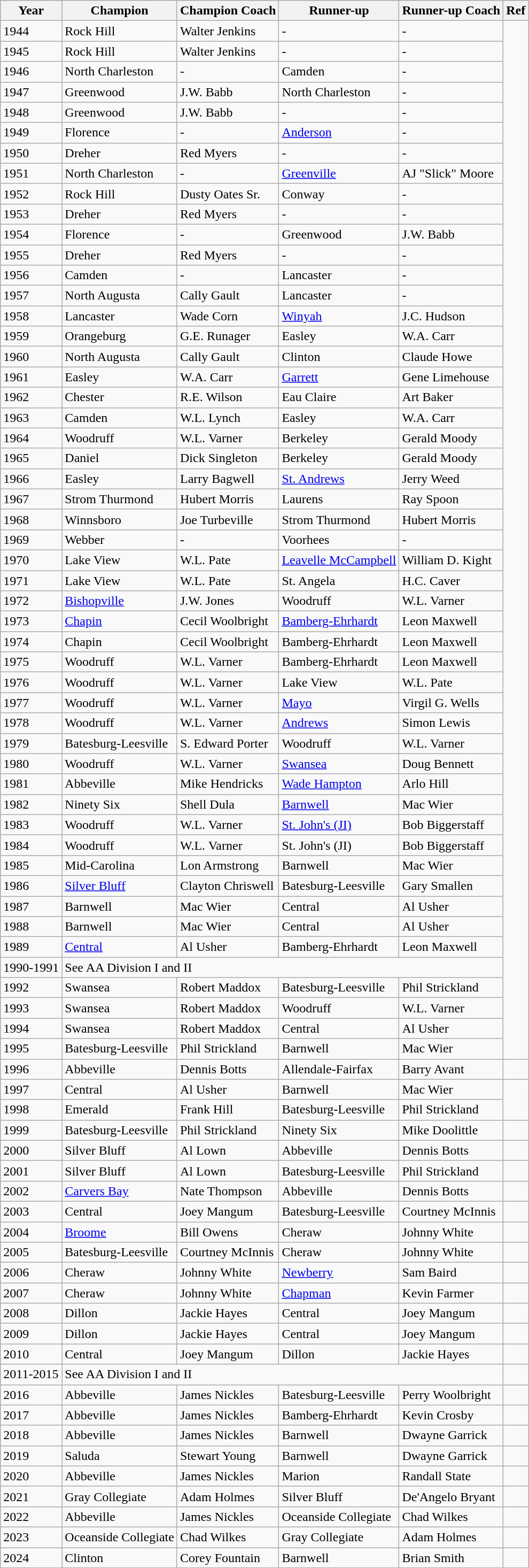<table class="wikitable sortable">
<tr>
<th scope="col">Year</th>
<th scope="col">Champion</th>
<th scope="col">Champion Coach</th>
<th scope="col">Runner-up</th>
<th scope="col">Runner-up Coach</th>
<th scope="col">Ref</th>
</tr>
<tr>
<td>1944</td>
<td>Rock Hill</td>
<td>Walter Jenkins</td>
<td>-</td>
<td>-</td>
</tr>
<tr>
<td>1945</td>
<td>Rock Hill</td>
<td>Walter Jenkins</td>
<td>-</td>
<td>-</td>
</tr>
<tr>
<td>1946</td>
<td>North Charleston</td>
<td>-</td>
<td>Camden</td>
<td>-</td>
</tr>
<tr>
<td>1947</td>
<td>Greenwood</td>
<td>J.W. Babb</td>
<td>North Charleston</td>
<td>-</td>
</tr>
<tr>
<td>1948</td>
<td>Greenwood</td>
<td>J.W. Babb</td>
<td>-</td>
<td>-</td>
</tr>
<tr>
<td>1949</td>
<td>Florence</td>
<td>-</td>
<td><a href='#'>Anderson</a></td>
<td>-</td>
</tr>
<tr>
<td>1950</td>
<td>Dreher</td>
<td>Red Myers</td>
<td>-</td>
<td>-</td>
</tr>
<tr>
<td>1951</td>
<td>North Charleston</td>
<td>-</td>
<td><a href='#'>Greenville</a></td>
<td>AJ "Slick" Moore</td>
</tr>
<tr>
<td>1952</td>
<td>Rock Hill</td>
<td>Dusty Oates Sr.</td>
<td>Conway</td>
<td>-</td>
</tr>
<tr>
<td>1953</td>
<td>Dreher</td>
<td>Red Myers</td>
<td>-</td>
<td>-</td>
</tr>
<tr>
<td>1954</td>
<td>Florence</td>
<td>-</td>
<td>Greenwood</td>
<td>J.W. Babb</td>
</tr>
<tr>
<td>1955</td>
<td>Dreher</td>
<td>Red Myers</td>
<td>-</td>
<td>-</td>
</tr>
<tr>
<td>1956</td>
<td>Camden</td>
<td>-</td>
<td>Lancaster</td>
<td>-</td>
</tr>
<tr>
<td>1957</td>
<td>North Augusta</td>
<td>Cally Gault</td>
<td>Lancaster</td>
<td>-</td>
</tr>
<tr>
<td>1958</td>
<td>Lancaster</td>
<td>Wade Corn</td>
<td><a href='#'>Winyah</a></td>
<td>J.C. Hudson</td>
</tr>
<tr>
<td>1959</td>
<td>Orangeburg</td>
<td>G.E. Runager</td>
<td>Easley</td>
<td>W.A. Carr</td>
</tr>
<tr>
<td>1960</td>
<td>North Augusta</td>
<td>Cally Gault</td>
<td>Clinton</td>
<td>Claude Howe</td>
</tr>
<tr>
<td>1961</td>
<td>Easley</td>
<td>W.A. Carr</td>
<td><a href='#'>Garrett</a></td>
<td>Gene Limehouse</td>
</tr>
<tr>
<td>1962</td>
<td>Chester</td>
<td>R.E. Wilson</td>
<td>Eau Claire</td>
<td>Art Baker</td>
</tr>
<tr>
<td>1963</td>
<td>Camden</td>
<td>W.L. Lynch</td>
<td>Easley</td>
<td>W.A. Carr</td>
</tr>
<tr>
<td>1964</td>
<td>Woodruff</td>
<td>W.L. Varner</td>
<td>Berkeley</td>
<td>Gerald Moody</td>
</tr>
<tr>
<td>1965</td>
<td>Daniel</td>
<td>Dick Singleton</td>
<td>Berkeley</td>
<td>Gerald Moody</td>
</tr>
<tr>
<td>1966</td>
<td>Easley</td>
<td>Larry Bagwell</td>
<td><a href='#'>St. Andrews</a></td>
<td>Jerry Weed</td>
</tr>
<tr>
<td>1967</td>
<td>Strom Thurmond</td>
<td>Hubert Morris</td>
<td>Laurens</td>
<td>Ray Spoon</td>
</tr>
<tr>
<td>1968</td>
<td>Winnsboro</td>
<td>Joe Turbeville</td>
<td>Strom Thurmond</td>
<td>Hubert Morris</td>
</tr>
<tr>
<td>1969</td>
<td>Webber</td>
<td>-</td>
<td>Voorhees</td>
<td>-</td>
</tr>
<tr>
<td>1970</td>
<td>Lake View</td>
<td>W.L. Pate</td>
<td><a href='#'>Leavelle McCampbell</a></td>
<td>William D. Kight</td>
</tr>
<tr>
<td>1971</td>
<td>Lake View</td>
<td>W.L. Pate</td>
<td>St. Angela</td>
<td>H.C. Caver</td>
</tr>
<tr>
<td>1972</td>
<td><a href='#'>Bishopville</a></td>
<td>J.W. Jones</td>
<td>Woodruff</td>
<td>W.L. Varner</td>
</tr>
<tr>
<td>1973</td>
<td><a href='#'>Chapin</a></td>
<td>Cecil Woolbright</td>
<td><a href='#'>Bamberg-Ehrhardt</a></td>
<td>Leon Maxwell</td>
</tr>
<tr>
<td>1974</td>
<td>Chapin</td>
<td>Cecil Woolbright</td>
<td>Bamberg-Ehrhardt</td>
<td>Leon Maxwell</td>
</tr>
<tr>
<td>1975</td>
<td>Woodruff</td>
<td>W.L. Varner</td>
<td>Bamberg-Ehrhardt</td>
<td>Leon Maxwell</td>
</tr>
<tr>
<td>1976</td>
<td>Woodruff</td>
<td>W.L. Varner</td>
<td>Lake View</td>
<td>W.L. Pate</td>
</tr>
<tr>
<td>1977</td>
<td>Woodruff</td>
<td>W.L. Varner</td>
<td><a href='#'>Mayo</a></td>
<td>Virgil G. Wells</td>
</tr>
<tr>
<td>1978</td>
<td>Woodruff</td>
<td>W.L. Varner</td>
<td><a href='#'>Andrews</a></td>
<td>Simon Lewis</td>
</tr>
<tr>
<td>1979</td>
<td>Batesburg-Leesville</td>
<td>S. Edward Porter</td>
<td>Woodruff</td>
<td>W.L. Varner</td>
</tr>
<tr>
<td>1980</td>
<td>Woodruff</td>
<td>W.L. Varner</td>
<td><a href='#'>Swansea</a></td>
<td>Doug Bennett</td>
</tr>
<tr>
<td>1981</td>
<td>Abbeville</td>
<td>Mike Hendricks</td>
<td><a href='#'>Wade Hampton</a></td>
<td>Arlo Hill</td>
</tr>
<tr>
<td>1982</td>
<td>Ninety Six</td>
<td>Shell Dula</td>
<td><a href='#'>Barnwell</a></td>
<td>Mac Wier</td>
</tr>
<tr>
<td>1983</td>
<td>Woodruff</td>
<td>W.L. Varner</td>
<td><a href='#'>St. John's (JI)</a></td>
<td>Bob Biggerstaff</td>
</tr>
<tr>
<td>1984</td>
<td>Woodruff</td>
<td>W.L. Varner</td>
<td>St. John's (JI)</td>
<td>Bob Biggerstaff</td>
</tr>
<tr>
<td>1985</td>
<td>Mid-Carolina</td>
<td>Lon Armstrong</td>
<td>Barnwell</td>
<td>Mac Wier</td>
</tr>
<tr>
<td>1986</td>
<td><a href='#'>Silver Bluff</a></td>
<td>Clayton Chriswell</td>
<td>Batesburg-Leesville</td>
<td>Gary Smallen</td>
</tr>
<tr>
<td>1987</td>
<td>Barnwell</td>
<td>Mac Wier</td>
<td>Central</td>
<td>Al Usher</td>
</tr>
<tr>
<td>1988</td>
<td>Barnwell</td>
<td>Mac Wier</td>
<td>Central</td>
<td>Al Usher</td>
</tr>
<tr>
<td>1989</td>
<td><a href='#'>Central</a></td>
<td>Al Usher</td>
<td>Bamberg-Ehrhardt</td>
<td>Leon Maxwell</td>
</tr>
<tr>
<td>1990-1991</td>
<td colspan="4">See AA Division I and II</td>
</tr>
<tr>
<td>1992</td>
<td>Swansea</td>
<td>Robert Maddox</td>
<td>Batesburg-Leesville</td>
<td>Phil Strickland</td>
</tr>
<tr>
<td>1993</td>
<td>Swansea</td>
<td>Robert Maddox</td>
<td>Woodruff</td>
<td>W.L. Varner</td>
</tr>
<tr>
<td>1994</td>
<td>Swansea</td>
<td>Robert Maddox</td>
<td>Central</td>
<td>Al Usher</td>
</tr>
<tr>
<td>1995</td>
<td>Batesburg-Leesville</td>
<td>Phil Strickland</td>
<td>Barnwell</td>
<td>Mac Wier</td>
</tr>
<tr>
<td>1996</td>
<td>Abbeville</td>
<td>Dennis Botts</td>
<td>Allendale-Fairfax</td>
<td>Barry Avant</td>
<td></td>
</tr>
<tr>
<td>1997</td>
<td>Central</td>
<td>Al Usher</td>
<td>Barnwell</td>
<td>Mac Wier</td>
</tr>
<tr>
<td>1998</td>
<td>Emerald</td>
<td>Frank Hill</td>
<td>Batesburg-Leesville</td>
<td>Phil Strickland</td>
</tr>
<tr>
<td>1999</td>
<td>Batesburg-Leesville</td>
<td>Phil Strickland</td>
<td>Ninety Six</td>
<td>Mike Doolittle</td>
<td></td>
</tr>
<tr>
<td>2000</td>
<td>Silver Bluff</td>
<td>Al Lown</td>
<td>Abbeville</td>
<td>Dennis Botts</td>
<td></td>
</tr>
<tr>
<td>2001</td>
<td>Silver Bluff</td>
<td>Al Lown</td>
<td>Batesburg-Leesville</td>
<td>Phil Strickland</td>
</tr>
<tr>
<td>2002</td>
<td><a href='#'>Carvers Bay</a></td>
<td>Nate Thompson</td>
<td>Abbeville</td>
<td>Dennis Botts</td>
<td></td>
</tr>
<tr>
<td>2003</td>
<td>Central</td>
<td>Joey Mangum</td>
<td>Batesburg-Leesville</td>
<td>Courtney McInnis</td>
<td></td>
</tr>
<tr>
<td>2004</td>
<td><a href='#'>Broome</a></td>
<td>Bill Owens</td>
<td>Cheraw</td>
<td>Johnny White</td>
<td></td>
</tr>
<tr>
<td>2005</td>
<td>Batesburg-Leesville</td>
<td>Courtney McInnis</td>
<td>Cheraw</td>
<td>Johnny White</td>
<td></td>
</tr>
<tr>
<td>2006</td>
<td>Cheraw</td>
<td>Johnny White</td>
<td><a href='#'>Newberry</a></td>
<td>Sam Baird</td>
<td></td>
</tr>
<tr>
<td>2007</td>
<td>Cheraw</td>
<td>Johnny White</td>
<td><a href='#'>Chapman</a></td>
<td>Kevin Farmer</td>
<td></td>
</tr>
<tr>
<td>2008</td>
<td>Dillon</td>
<td>Jackie Hayes</td>
<td>Central</td>
<td>Joey Mangum</td>
<td></td>
</tr>
<tr>
<td>2009</td>
<td>Dillon</td>
<td>Jackie Hayes</td>
<td>Central</td>
<td>Joey Mangum</td>
<td></td>
</tr>
<tr>
<td>2010</td>
<td>Central</td>
<td>Joey Mangum</td>
<td>Dillon</td>
<td>Jackie Hayes</td>
<td></td>
</tr>
<tr>
<td>2011-2015</td>
<td colspan="4">See AA Division I and II</td>
</tr>
<tr>
<td>2016</td>
<td>Abbeville</td>
<td>James Nickles</td>
<td>Batesburg-Leesville</td>
<td>Perry Woolbright</td>
<td></td>
</tr>
<tr>
<td>2017</td>
<td>Abbeville</td>
<td>James Nickles</td>
<td>Bamberg-Ehrhardt</td>
<td>Kevin Crosby</td>
<td></td>
</tr>
<tr>
<td>2018</td>
<td>Abbeville</td>
<td>James Nickles</td>
<td>Barnwell</td>
<td>Dwayne Garrick</td>
<td></td>
</tr>
<tr>
<td>2019</td>
<td>Saluda</td>
<td>Stewart Young</td>
<td>Barnwell</td>
<td>Dwayne Garrick</td>
<td></td>
</tr>
<tr>
<td>2020</td>
<td>Abbeville</td>
<td>James Nickles</td>
<td>Marion</td>
<td>Randall State</td>
<td></td>
</tr>
<tr>
<td>2021</td>
<td>Gray Collegiate</td>
<td>Adam Holmes</td>
<td>Silver Bluff</td>
<td>De'Angelo Bryant</td>
<td></td>
</tr>
<tr>
<td>2022</td>
<td>Abbeville</td>
<td>James Nickles</td>
<td>Oceanside Collegiate</td>
<td>Chad Wilkes</td>
<td></td>
</tr>
<tr>
<td>2023</td>
<td>Oceanside Collegiate</td>
<td>Chad Wilkes</td>
<td>Gray Collegiate</td>
<td>Adam Holmes</td>
<td></td>
</tr>
<tr>
<td>2024</td>
<td>Clinton</td>
<td>Corey Fountain</td>
<td>Barnwell</td>
<td>Brian Smith</td>
<td></td>
</tr>
</table>
